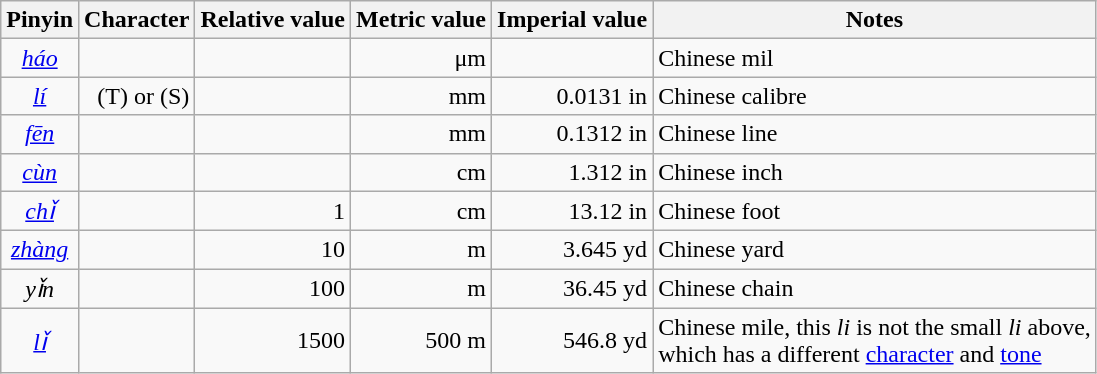<table class="wikitable">
<tr>
<th>Pinyin</th>
<th>Character</th>
<th>Relative value</th>
<th>Metric value</th>
<th>Imperial value</th>
<th>Notes</th>
</tr>
<tr>
<td align=center><em><a href='#'>háo</a> </em></td>
<td align=right></td>
<td align=right></td>
<td align=right> μm</td>
<td align=right></td>
<td align=left>Chinese mil</td>
</tr>
<tr>
<td align=center><em><a href='#'>lí</a></em></td>
<td align=right> (T) or  (S)</td>
<td align=right></td>
<td align=right> mm</td>
<td align=right>0.0131 in</td>
<td align=left>Chinese calibre</td>
</tr>
<tr>
<td align=center><em><a href='#'>fēn</a></em></td>
<td align=right></td>
<td align=right></td>
<td align=right> mm</td>
<td align=right>0.1312 in</td>
<td align=left>Chinese line</td>
</tr>
<tr>
<td align=center><em><a href='#'>cùn</a></em></td>
<td align=right></td>
<td align=right></td>
<td align=right> cm</td>
<td align=right>1.312 in</td>
<td align=left>Chinese inch</td>
</tr>
<tr>
<td align=center><em><a href='#'>chǐ</a></em></td>
<td align=right></td>
<td align=right>1</td>
<td align=right> cm</td>
<td align=right>13.12 in</td>
<td align=left>Chinese foot</td>
</tr>
<tr>
<td align=center><em><a href='#'>zhàng</a></em></td>
<td align=right></td>
<td align=right>10</td>
<td align=right> m</td>
<td align=right>3.645 yd</td>
<td align=left>Chinese yard</td>
</tr>
<tr>
<td align=center><em>yǐn</em></td>
<td align=right></td>
<td align=right>100</td>
<td align=right> m</td>
<td align=right>36.45 yd</td>
<td align=left>Chinese chain</td>
</tr>
<tr>
<td align=center><em><a href='#'>lǐ</a></em></td>
<td align=right></td>
<td align=right>1500</td>
<td align=right>500 m</td>
<td align=right>546.8 yd</td>
<td align=left>Chinese mile, this <em>li</em> is not the small <em>li</em> above,<br> which has a different <a href='#'>character</a> and <a href='#'>tone</a></td>
</tr>
</table>
